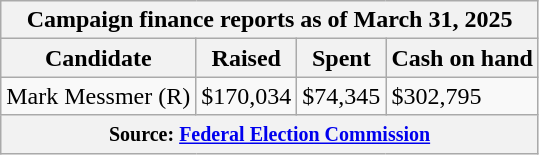<table class="wikitable sortable">
<tr>
<th colspan=4>Campaign finance reports as of March 31, 2025</th>
</tr>
<tr style="text-align:center;">
<th>Candidate</th>
<th>Raised</th>
<th>Spent</th>
<th>Cash on hand</th>
</tr>
<tr>
<td>Mark Messmer (R)</td>
<td>$170,034</td>
<td>$74,345</td>
<td>$302,795</td>
</tr>
<tr>
<th colspan="4"><small>Source: <a href='#'>Federal Election Commission</a></small></th>
</tr>
</table>
